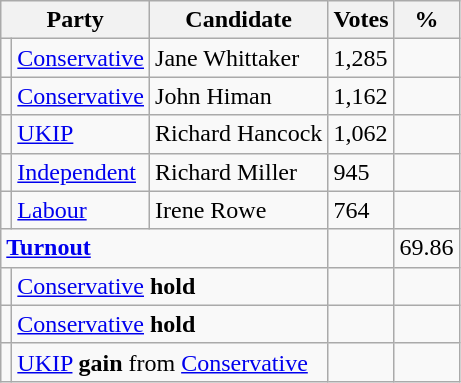<table class="wikitable">
<tr>
<th colspan="2">Party</th>
<th>Candidate</th>
<th>Votes</th>
<th>%</th>
</tr>
<tr>
<td></td>
<td><a href='#'>Conservative</a></td>
<td>Jane Whittaker</td>
<td>1,285</td>
<td></td>
</tr>
<tr>
<td></td>
<td><a href='#'>Conservative</a></td>
<td>John Himan</td>
<td>1,162</td>
<td></td>
</tr>
<tr>
<td></td>
<td><a href='#'>UKIP</a></td>
<td>Richard Hancock</td>
<td>1,062</td>
<td></td>
</tr>
<tr>
<td></td>
<td><a href='#'>Independent</a></td>
<td>Richard Miller</td>
<td>945</td>
<td></td>
</tr>
<tr>
<td></td>
<td><a href='#'>Labour</a></td>
<td>Irene Rowe</td>
<td>764</td>
<td></td>
</tr>
<tr>
<td colspan="3"><strong><a href='#'>Turnout</a></strong></td>
<td></td>
<td>69.86</td>
</tr>
<tr>
<td></td>
<td colspan="2"><a href='#'>Conservative</a> <strong>hold</strong></td>
<td></td>
<td></td>
</tr>
<tr>
<td></td>
<td colspan="2"><a href='#'>Conservative</a> <strong>hold</strong></td>
<td></td>
<td></td>
</tr>
<tr>
<td></td>
<td colspan="2"><a href='#'>UKIP</a> <strong>gain</strong> from <a href='#'>Conservative</a></td>
<td></td>
<td></td>
</tr>
</table>
